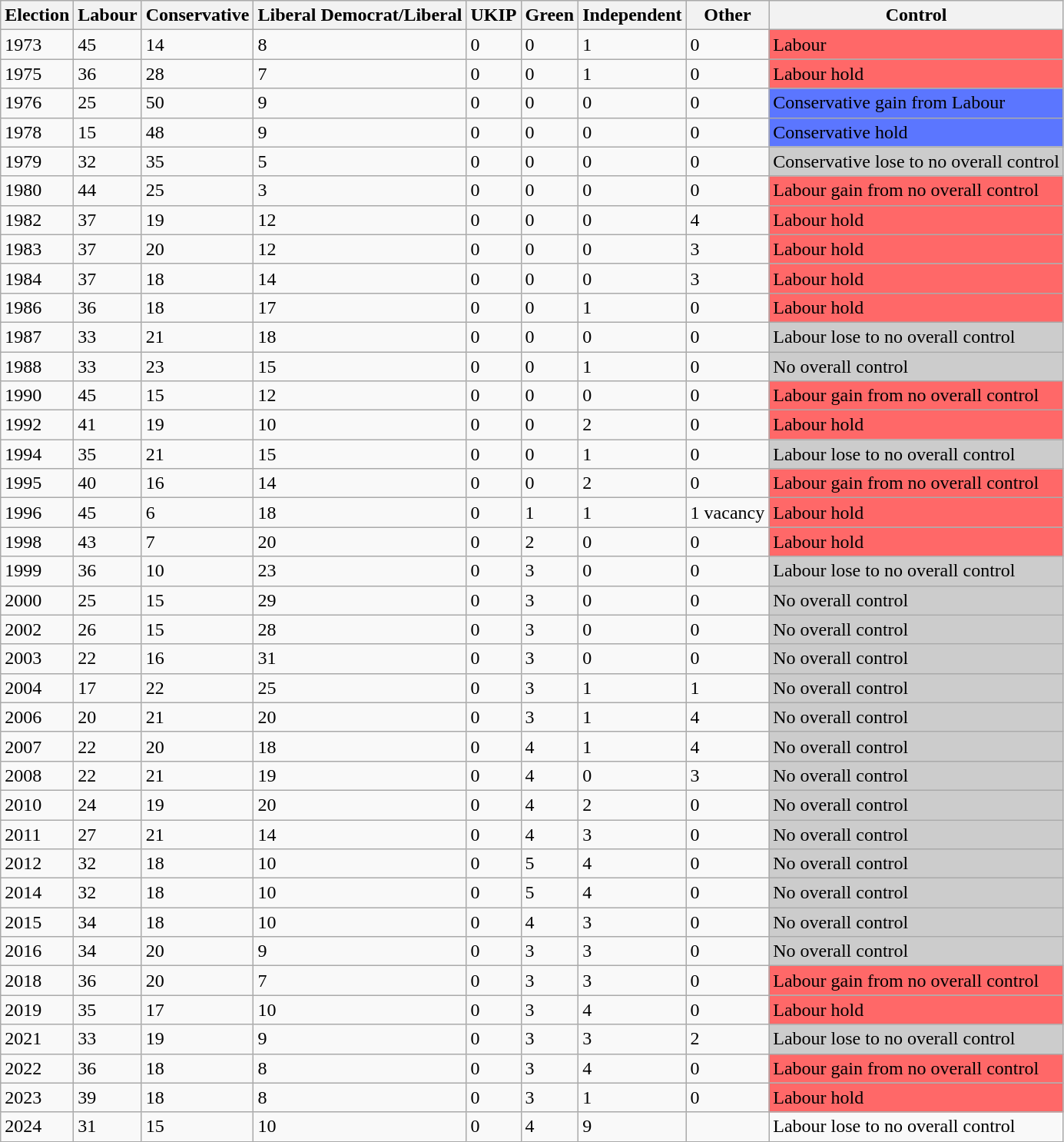<table class="wikitable">
<tr border=1 cellspacing=0 cellpadding=5>
<th>Election</th>
<th>Labour</th>
<th>Conservative</th>
<th>Liberal Democrat/Liberal</th>
<th>UKIP</th>
<th>Green</th>
<th>Independent</th>
<th>Other</th>
<th>Control</th>
</tr>
<tr>
<td>1973</td>
<td>45</td>
<td>14</td>
<td>8</td>
<td>0</td>
<td>0</td>
<td>1</td>
<td>0</td>
<td bgcolor=FF6868>Labour</td>
</tr>
<tr>
<td>1975</td>
<td>36</td>
<td>28</td>
<td>7</td>
<td>0</td>
<td>0</td>
<td>1</td>
<td>0</td>
<td bgcolor=FF6868>Labour hold</td>
</tr>
<tr>
<td>1976</td>
<td>25</td>
<td>50</td>
<td>9</td>
<td>0</td>
<td>0</td>
<td>0</td>
<td>0</td>
<td bgcolor=5B76FF>Conservative gain from Labour</td>
</tr>
<tr>
<td>1978</td>
<td>15</td>
<td>48</td>
<td>9</td>
<td>0</td>
<td>0</td>
<td>0</td>
<td>0</td>
<td bgcolor=5B76FF>Conservative hold</td>
</tr>
<tr>
<td>1979</td>
<td>32</td>
<td>35</td>
<td>5</td>
<td>0</td>
<td>0</td>
<td>0</td>
<td>0</td>
<td style="background:#ccc;">Conservative lose to no overall control</td>
</tr>
<tr>
<td>1980</td>
<td>44</td>
<td>25</td>
<td>3</td>
<td>0</td>
<td>0</td>
<td>0</td>
<td>0</td>
<td bgcolor=FF6868>Labour gain from no overall control</td>
</tr>
<tr>
<td>1982</td>
<td>37</td>
<td>19</td>
<td>12</td>
<td>0</td>
<td>0</td>
<td>0</td>
<td>4</td>
<td bgcolor=FF6868>Labour hold</td>
</tr>
<tr>
<td>1983</td>
<td>37</td>
<td>20</td>
<td>12</td>
<td>0</td>
<td>0</td>
<td>0</td>
<td>3</td>
<td bgcolor=FF6868>Labour hold</td>
</tr>
<tr>
<td>1984</td>
<td>37</td>
<td>18</td>
<td>14</td>
<td>0</td>
<td>0</td>
<td>0</td>
<td>3</td>
<td bgcolor=FF6868>Labour hold</td>
</tr>
<tr>
<td>1986</td>
<td>36</td>
<td>18</td>
<td>17</td>
<td>0</td>
<td>0</td>
<td>1</td>
<td>0</td>
<td bgcolor=FF6868>Labour hold</td>
</tr>
<tr>
<td>1987</td>
<td>33</td>
<td>21</td>
<td>18</td>
<td>0</td>
<td>0</td>
<td>0</td>
<td>0</td>
<td style="background:#ccc;">Labour lose to no overall control</td>
</tr>
<tr>
<td>1988</td>
<td>33</td>
<td>23</td>
<td>15</td>
<td>0</td>
<td>0</td>
<td>1</td>
<td>0</td>
<td style="background:#ccc;">No overall control</td>
</tr>
<tr>
<td>1990</td>
<td>45</td>
<td>15</td>
<td>12</td>
<td>0</td>
<td>0</td>
<td>0</td>
<td>0</td>
<td bgcolor=FF6868>Labour gain from no overall control</td>
</tr>
<tr>
<td>1992</td>
<td>41</td>
<td>19</td>
<td>10</td>
<td>0</td>
<td>0</td>
<td>2</td>
<td>0</td>
<td bgcolor=FF6868>Labour hold</td>
</tr>
<tr>
<td>1994</td>
<td>35</td>
<td>21</td>
<td>15</td>
<td>0</td>
<td>0</td>
<td>1</td>
<td>0</td>
<td style="background:#ccc;">Labour lose to no overall control</td>
</tr>
<tr>
<td>1995</td>
<td>40</td>
<td>16</td>
<td>14</td>
<td>0</td>
<td>0</td>
<td>2</td>
<td>0</td>
<td bgcolor=FF6868>Labour gain from no overall control</td>
</tr>
<tr>
<td>1996</td>
<td>45</td>
<td>6</td>
<td>18</td>
<td>0</td>
<td>1</td>
<td>1</td>
<td>1 vacancy</td>
<td bgcolor=FF6868>Labour hold</td>
</tr>
<tr>
<td>1998</td>
<td>43</td>
<td>7</td>
<td>20</td>
<td>0</td>
<td>2</td>
<td>0</td>
<td>0</td>
<td bgcolor=FF6868>Labour hold</td>
</tr>
<tr>
<td>1999</td>
<td>36</td>
<td>10</td>
<td>23</td>
<td>0</td>
<td>3</td>
<td>0</td>
<td>0</td>
<td style="background:#ccc;">Labour lose to no overall control</td>
</tr>
<tr>
<td>2000</td>
<td>25</td>
<td>15</td>
<td>29</td>
<td>0</td>
<td>3</td>
<td>0</td>
<td>0</td>
<td style="background:#ccc;">No overall control</td>
</tr>
<tr>
<td>2002</td>
<td>26</td>
<td>15</td>
<td>28</td>
<td>0</td>
<td>3</td>
<td>0</td>
<td>0</td>
<td style="background:#ccc;">No overall control</td>
</tr>
<tr>
<td>2003</td>
<td>22</td>
<td>16</td>
<td>31</td>
<td>0</td>
<td>3</td>
<td>0</td>
<td>0</td>
<td style="background:#ccc;">No overall control</td>
</tr>
<tr>
<td>2004</td>
<td>17</td>
<td>22</td>
<td>25</td>
<td>0</td>
<td>3</td>
<td>1</td>
<td>1</td>
<td style="background:#ccc;">No overall control</td>
</tr>
<tr>
<td>2006</td>
<td>20</td>
<td>21</td>
<td>20</td>
<td>0</td>
<td>3</td>
<td>1</td>
<td>4</td>
<td style="background:#ccc;">No overall control</td>
</tr>
<tr>
<td>2007</td>
<td>22</td>
<td>20</td>
<td>18</td>
<td>0</td>
<td>4</td>
<td>1</td>
<td>4</td>
<td style="background:#ccc;">No overall control</td>
</tr>
<tr>
<td>2008</td>
<td>22</td>
<td>21</td>
<td>19</td>
<td>0</td>
<td>4</td>
<td>0</td>
<td>3</td>
<td style="background:#ccc;">No overall control</td>
</tr>
<tr>
<td>2010</td>
<td>24</td>
<td>19</td>
<td>20</td>
<td>0</td>
<td>4</td>
<td>2</td>
<td>0</td>
<td style="background:#ccc;">No overall control</td>
</tr>
<tr>
<td>2011</td>
<td>27</td>
<td>21</td>
<td>14</td>
<td>0</td>
<td>4</td>
<td>3</td>
<td>0</td>
<td style="background:#ccc;">No overall control</td>
</tr>
<tr>
<td>2012</td>
<td>32</td>
<td>18</td>
<td>10</td>
<td>0</td>
<td>5</td>
<td>4</td>
<td>0</td>
<td style="background:#ccc;">No overall control</td>
</tr>
<tr>
<td>2014</td>
<td>32</td>
<td>18</td>
<td>10</td>
<td>0</td>
<td>5</td>
<td>4</td>
<td>0</td>
<td style="background:#ccc;">No overall control</td>
</tr>
<tr>
<td>2015</td>
<td>34</td>
<td>18</td>
<td>10</td>
<td>0</td>
<td>4</td>
<td>3</td>
<td>0</td>
<td style="background:#ccc;">No overall control</td>
</tr>
<tr>
<td>2016</td>
<td>34</td>
<td>20</td>
<td>9</td>
<td>0</td>
<td>3</td>
<td>3</td>
<td>0</td>
<td style="background:#ccc;">No overall control</td>
</tr>
<tr>
<td>2018</td>
<td>36</td>
<td>20</td>
<td>7</td>
<td>0</td>
<td>3</td>
<td>3</td>
<td>0</td>
<td style="background:#FF6868;">Labour gain from no overall control</td>
</tr>
<tr>
<td>2019</td>
<td>35</td>
<td>17</td>
<td>10</td>
<td>0</td>
<td>3</td>
<td>4</td>
<td>0</td>
<td bgcolor=FF6868>Labour hold</td>
</tr>
<tr>
<td>2021</td>
<td>33</td>
<td>19</td>
<td>9</td>
<td>0</td>
<td>3</td>
<td>3</td>
<td>2</td>
<td style="background:#ccc;">Labour lose to no overall control</td>
</tr>
<tr>
<td>2022</td>
<td>36</td>
<td>18</td>
<td>8</td>
<td>0</td>
<td>3</td>
<td>4</td>
<td>0</td>
<td style="background:#FF6868;">Labour gain from no overall control</td>
</tr>
<tr>
<td>2023</td>
<td>39</td>
<td>18</td>
<td>8</td>
<td>0</td>
<td>3</td>
<td>1</td>
<td>0</td>
<td bgcolor=FF6868>Labour hold</td>
</tr>
<tr>
<td>2024</td>
<td>31</td>
<td>15</td>
<td>10</td>
<td>0</td>
<td>4</td>
<td>9</td>
<td></td>
<td>Labour lose to no overall control</td>
</tr>
</table>
